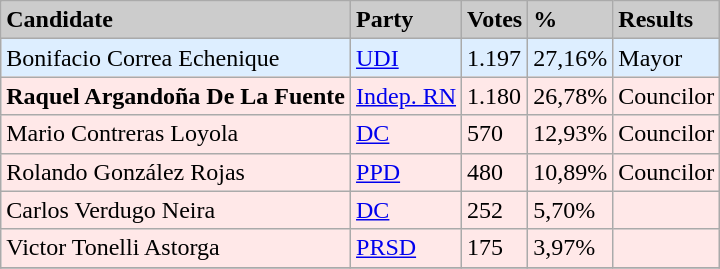<table class="wikitable">
<tr>
<td bgcolor=#cccccc><strong>Candidate</strong></td>
<td bgcolor=#cccccc><strong>Party</strong></td>
<td bgcolor=#cccccc><strong>Votes</strong></td>
<td bgcolor=#cccccc><strong>%</strong></td>
<td bgcolor=#cccccc><strong>Results</strong></td>
</tr>
<tr>
<td bgcolor=#DDEEFF>Bonifacio Correa Echenique</td>
<td bgcolor=#DDEEFF><a href='#'>UDI</a></td>
<td bgcolor=#DDEEFF>1.197</td>
<td bgcolor=#DDEEFF>27,16%</td>
<td bgcolor=#DDEEFF>Mayor</td>
</tr>
<tr>
<td bgcolor=#FFE8E8><strong>Raquel Argandoña De La Fuente</strong></td>
<td bgcolor=#FFE8E8><a href='#'>Indep. RN</a></td>
<td bgcolor=#FFE8E8>1.180</td>
<td bgcolor=#FFE8E8>26,78%</td>
<td bgcolor=#FFE8E8>Councilor</td>
</tr>
<tr>
<td bgcolor=#FFE8E8>Mario Contreras Loyola</td>
<td bgcolor=#FFE8E8><a href='#'>DC</a></td>
<td bgcolor=#FFE8E8>570</td>
<td bgcolor=#FFE8E8>12,93%</td>
<td bgcolor=#FFE8E8>Councilor</td>
</tr>
<tr>
<td bgcolor=#FFE8E8>Rolando González Rojas</td>
<td bgcolor=#FFE8E8><a href='#'>PPD</a></td>
<td bgcolor=#FFE8E8>480</td>
<td bgcolor=#FFE8E8>10,89%</td>
<td bgcolor=#FFE8E8>Councilor</td>
</tr>
<tr>
<td bgcolor=#FFE8E8>Carlos Verdugo Neira</td>
<td bgcolor=#FFE8E8><a href='#'>DC</a></td>
<td bgcolor=#FFE8E8>252</td>
<td bgcolor=#FFE8E8>5,70%</td>
<td bgcolor=#FFE8E8></td>
</tr>
<tr>
<td bgcolor=#FFE8E8>Victor Tonelli Astorga</td>
<td bgcolor=#FFE8E8><a href='#'>PRSD</a></td>
<td bgcolor=#FFE8E8>175</td>
<td bgcolor=#FFE8E8>3,97%</td>
<td bgcolor=#FFE8E8></td>
</tr>
<tr>
</tr>
</table>
